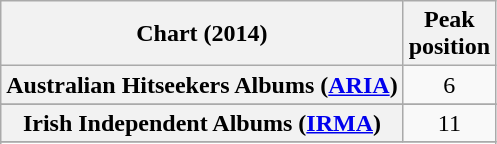<table class="wikitable sortable plainrowheaders" style="text-align:center">
<tr>
<th scope="col">Chart (2014)</th>
<th scope="col">Peak<br>position</th>
</tr>
<tr>
<th scope="row">Australian Hitseekers Albums (<a href='#'>ARIA</a>)</th>
<td>6</td>
</tr>
<tr>
</tr>
<tr>
</tr>
<tr>
</tr>
<tr>
<th scope="row">Irish Independent Albums (<a href='#'>IRMA</a>)</th>
<td>11</td>
</tr>
<tr>
</tr>
<tr>
</tr>
<tr>
</tr>
<tr>
</tr>
<tr>
</tr>
<tr>
</tr>
</table>
